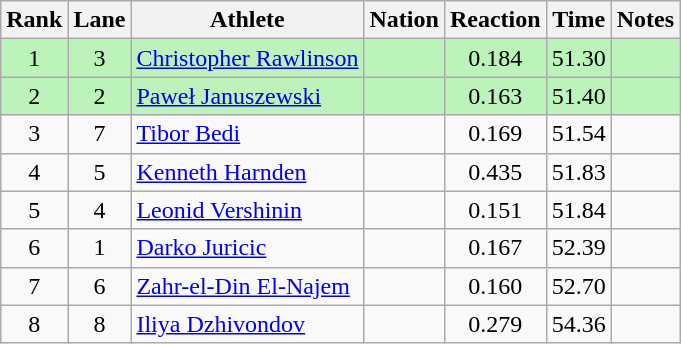<table class="wikitable sortable" style="text-align:center">
<tr>
<th>Rank</th>
<th>Lane</th>
<th>Athlete</th>
<th>Nation</th>
<th>Reaction</th>
<th>Time</th>
<th>Notes</th>
</tr>
<tr bgcolor = "bbf3bb">
<td>1</td>
<td>3</td>
<td align="left"><a href='#'>Christopher Rawlinson</a></td>
<td align="left"></td>
<td>0.184</td>
<td>51.30</td>
<td></td>
</tr>
<tr bgcolor = "bbf3bb">
<td>2</td>
<td>2</td>
<td align="left"><a href='#'>Paweł Januszewski</a></td>
<td align="left"></td>
<td>0.163</td>
<td>51.40</td>
<td></td>
</tr>
<tr>
<td>3</td>
<td>7</td>
<td align="left"><a href='#'>Tibor Bedi</a></td>
<td align="left"></td>
<td>0.169</td>
<td>51.54</td>
<td></td>
</tr>
<tr>
<td>4</td>
<td>5</td>
<td align="left"><a href='#'>Kenneth Harnden</a></td>
<td align="left"></td>
<td>0.435</td>
<td>51.83</td>
<td></td>
</tr>
<tr>
<td>5</td>
<td>4</td>
<td align="left"><a href='#'>Leonid Vershinin</a></td>
<td align="left"></td>
<td>0.151</td>
<td>51.84</td>
<td></td>
</tr>
<tr>
<td>6</td>
<td>1</td>
<td align="left"><a href='#'>Darko Juricic</a></td>
<td align="left"></td>
<td>0.167</td>
<td>52.39</td>
<td></td>
</tr>
<tr>
<td>7</td>
<td>6</td>
<td align="left"><a href='#'>Zahr-el-Din El-Najem</a></td>
<td align="left"></td>
<td>0.160</td>
<td>52.70</td>
<td></td>
</tr>
<tr>
<td>8</td>
<td>8</td>
<td align="left"><a href='#'>Iliya Dzhivondov</a></td>
<td align="left"></td>
<td>0.279</td>
<td>54.36</td>
<td></td>
</tr>
</table>
